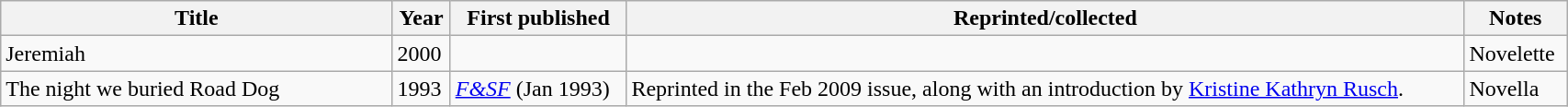<table class='wikitable sortable' width='90%'>
<tr>
<th width=25%>Title</th>
<th>Year</th>
<th>First published</th>
<th>Reprinted/collected</th>
<th>Notes</th>
</tr>
<tr>
<td>Jeremiah</td>
<td>2000</td>
<td></td>
<td></td>
<td>Novelette</td>
</tr>
<tr>
<td>The night we buried Road Dog</td>
<td>1993</td>
<td><em><a href='#'>F&SF</a></em> (Jan 1993)</td>
<td>Reprinted in the Feb 2009 issue, along with an introduction by <a href='#'>Kristine Kathryn Rusch</a>.</td>
<td>Novella</td>
</tr>
</table>
